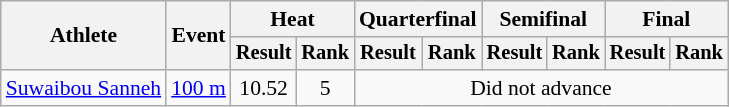<table class=wikitable style="font-size:90%">
<tr>
<th rowspan="2">Athlete</th>
<th rowspan="2">Event</th>
<th colspan="2">Heat</th>
<th colspan="2">Quarterfinal</th>
<th colspan="2">Semifinal</th>
<th colspan="2">Final</th>
</tr>
<tr style="font-size:95%">
<th>Result</th>
<th>Rank</th>
<th>Result</th>
<th>Rank</th>
<th>Result</th>
<th>Rank</th>
<th>Result</th>
<th>Rank</th>
</tr>
<tr align=center>
<td align=left><a href='#'>Suwaibou Sanneh</a></td>
<td align=left><a href='#'>100 m</a></td>
<td>10.52</td>
<td>5</td>
<td colspan=6>Did not advance</td>
</tr>
</table>
